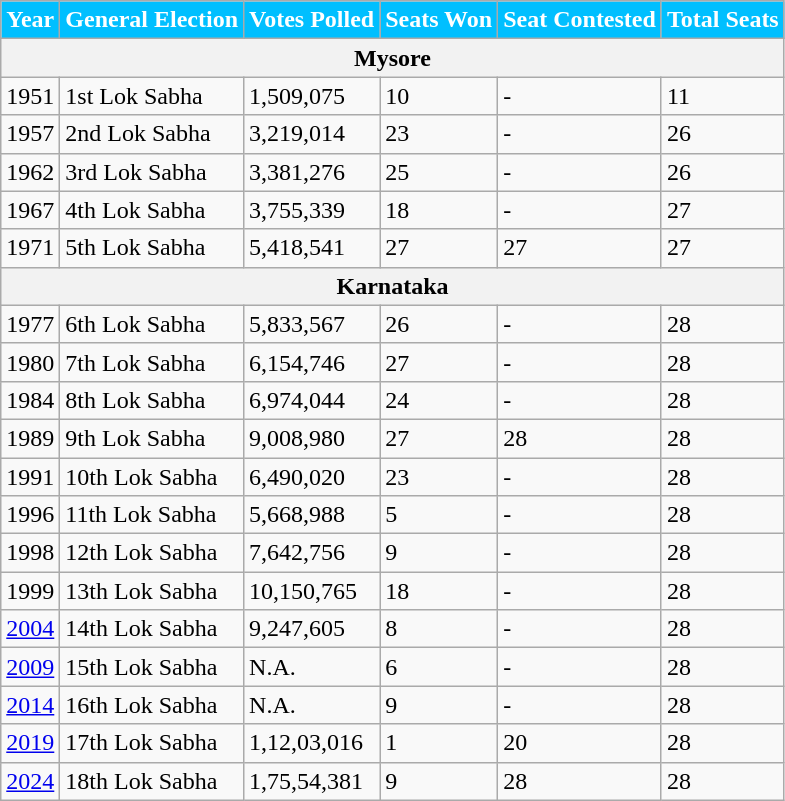<table class="wikitable">
<tr>
<th style="background-color:#00BFFF; color:white">Year</th>
<th style="background-color:#00BFFF; color:white">General Election</th>
<th style="background-color:#00BFFF; color:white">Votes Polled</th>
<th style="background-color:#00BFFF; color:white">Seats Won</th>
<th style="background-color:#00BFFF; color:white">Seat Contested</th>
<th style="background-color:#00BFFF; color:white">Total Seats</th>
</tr>
<tr>
<th colspan=6>Mysore</th>
</tr>
<tr>
<td>1951</td>
<td>1st Lok Sabha</td>
<td>1,509,075</td>
<td>10</td>
<td>-</td>
<td>11</td>
</tr>
<tr>
<td>1957</td>
<td>2nd Lok Sabha</td>
<td>3,219,014</td>
<td>23</td>
<td>-</td>
<td>26</td>
</tr>
<tr>
<td>1962</td>
<td>3rd Lok Sabha</td>
<td>3,381,276</td>
<td>25</td>
<td>-</td>
<td>26</td>
</tr>
<tr>
<td>1967</td>
<td>4th Lok Sabha</td>
<td>3,755,339</td>
<td>18</td>
<td>-</td>
<td>27</td>
</tr>
<tr>
<td>1971</td>
<td>5th Lok Sabha</td>
<td>5,418,541</td>
<td>27</td>
<td>27</td>
<td>27</td>
</tr>
<tr>
<th colspan=6>Karnataka</th>
</tr>
<tr>
<td>1977</td>
<td>6th Lok Sabha</td>
<td>5,833,567</td>
<td>26</td>
<td>-</td>
<td>28</td>
</tr>
<tr>
<td>1980</td>
<td>7th Lok Sabha</td>
<td>6,154,746</td>
<td>27</td>
<td>-</td>
<td>28</td>
</tr>
<tr>
<td>1984</td>
<td>8th Lok Sabha</td>
<td>6,974,044</td>
<td>24</td>
<td>-</td>
<td>28</td>
</tr>
<tr>
<td>1989</td>
<td>9th Lok Sabha</td>
<td>9,008,980</td>
<td>27</td>
<td>28</td>
<td>28</td>
</tr>
<tr>
<td>1991</td>
<td>10th Lok Sabha</td>
<td>6,490,020</td>
<td>23</td>
<td>-</td>
<td>28</td>
</tr>
<tr>
<td>1996</td>
<td>11th Lok Sabha</td>
<td>5,668,988</td>
<td>5</td>
<td>-</td>
<td>28</td>
</tr>
<tr>
<td>1998</td>
<td>12th Lok Sabha</td>
<td>7,642,756</td>
<td>9</td>
<td>-</td>
<td>28</td>
</tr>
<tr>
<td>1999</td>
<td>13th Lok Sabha</td>
<td>10,150,765</td>
<td>18</td>
<td>-</td>
<td>28</td>
</tr>
<tr>
<td><a href='#'>2004</a></td>
<td>14th Lok Sabha</td>
<td>9,247,605</td>
<td>8</td>
<td>-</td>
<td>28</td>
</tr>
<tr>
<td><a href='#'>2009</a></td>
<td>15th Lok Sabha</td>
<td>N.A.</td>
<td>6</td>
<td>-</td>
<td>28</td>
</tr>
<tr>
<td><a href='#'>2014</a></td>
<td>16th Lok Sabha</td>
<td>N.A.</td>
<td>9</td>
<td>-</td>
<td>28</td>
</tr>
<tr>
<td><a href='#'>2019</a></td>
<td>17th Lok Sabha</td>
<td>1,12,03,016</td>
<td>1</td>
<td>20</td>
<td>28</td>
</tr>
<tr>
<td><a href='#'>2024</a></td>
<td>18th Lok Sabha</td>
<td>1,75,54,381</td>
<td>9</td>
<td>28</td>
<td>28</td>
</tr>
</table>
